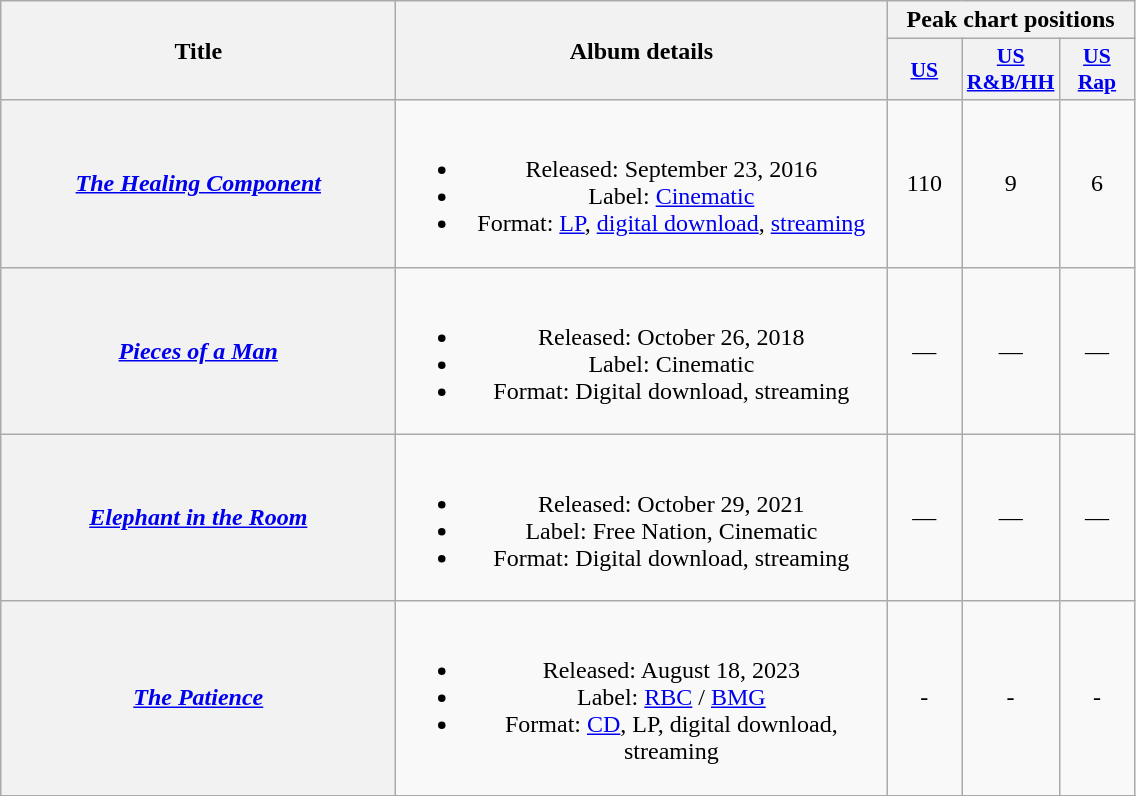<table class="wikitable plainrowheaders" style="text-align:center;">
<tr>
<th scope="col" rowspan="2" style="width:16em;">Title</th>
<th scope="col" rowspan="2" style="width:20em;">Album details</th>
<th scope="col" colspan="3">Peak chart positions</th>
</tr>
<tr>
<th scope="col" style="width:3em;font-size:90%;"><a href='#'>US</a><br></th>
<th scope="col" style="width:3em;font-size:90%;"><a href='#'>US<br>R&B/HH</a><br></th>
<th scope="col" style="width:3em;font-size:90%;"><a href='#'>US<br>Rap</a><br></th>
</tr>
<tr>
<th scope="row"><em><a href='#'>The Healing Component</a></em><br></th>
<td><br><ul><li>Released: September 23, 2016</li><li>Label: <a href='#'>Cinematic</a></li><li>Format: <a href='#'>LP</a>, <a href='#'>digital download</a>, <a href='#'>streaming</a></li></ul></td>
<td>110</td>
<td>9</td>
<td>6</td>
</tr>
<tr>
<th scope="row"><em><a href='#'>Pieces of a Man</a></em><br></th>
<td><br><ul><li>Released: October 26, 2018</li><li>Label: Cinematic</li><li>Format: Digital download, streaming</li></ul></td>
<td>—</td>
<td>—</td>
<td>—</td>
</tr>
<tr>
<th scope="row"><em><a href='#'>Elephant in the Room</a></em><br></th>
<td><br><ul><li>Released: October 29, 2021</li><li>Label: Free Nation, Cinematic</li><li>Format: Digital download, streaming</li></ul></td>
<td>—</td>
<td>—</td>
<td>—</td>
</tr>
<tr>
<th scope="row"><em><a href='#'>The Patience</a></em></th>
<td><br><ul><li>Released: August 18, 2023</li><li>Label: <a href='#'>RBC</a> / <a href='#'>BMG</a></li><li>Format: <a href='#'>CD</a>, LP, digital download, streaming</li></ul></td>
<td>-</td>
<td>-</td>
<td>-</td>
</tr>
<tr>
</tr>
</table>
